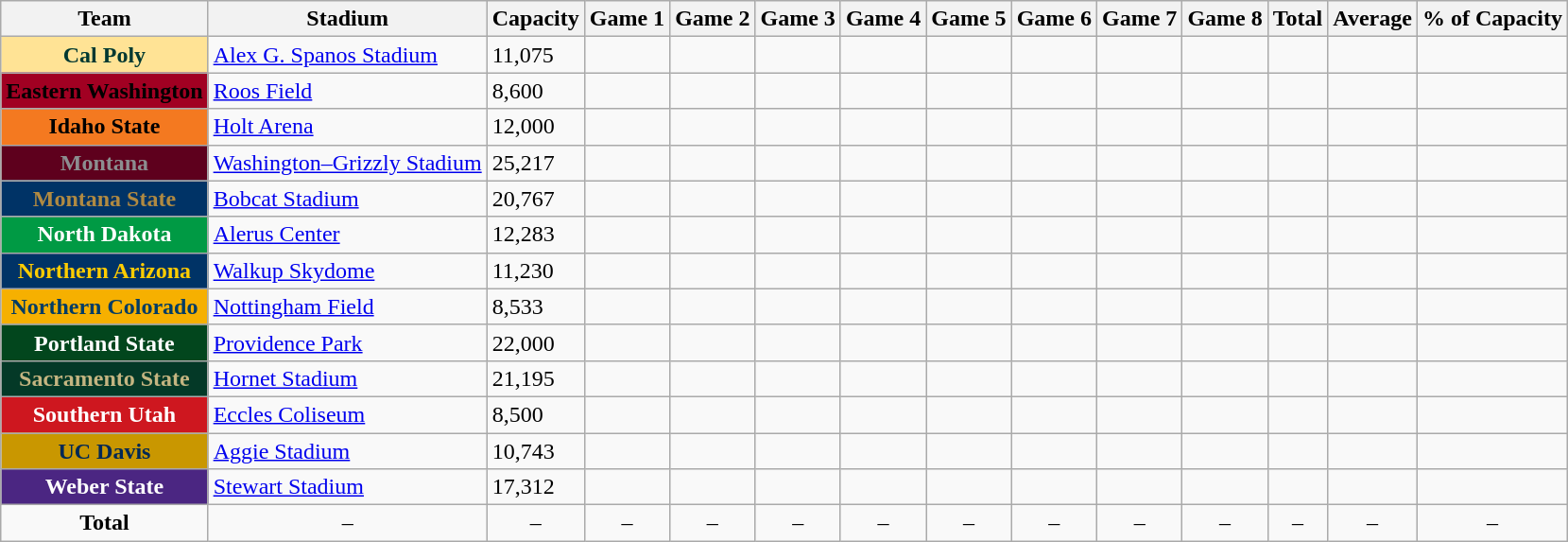<table class="wikitable sortable">
<tr>
<th>Team</th>
<th>Stadium</th>
<th>Capacity</th>
<th>Game 1</th>
<th>Game 2</th>
<th>Game 3</th>
<th>Game 4</th>
<th>Game 5</th>
<th>Game 6</th>
<th>Game 7</th>
<th>Game 8</th>
<th>Total</th>
<th>Average</th>
<th>% of Capacity</th>
</tr>
<tr>
<th style="background:#FFE395; color:#003831;">Cal Poly</th>
<td><a href='#'>Alex G. Spanos Stadium</a></td>
<td>11,075</td>
<td></td>
<td></td>
<td></td>
<td></td>
<td></td>
<td></td>
<td></td>
<td></td>
<td></td>
<td></td>
<td></td>
</tr>
<tr>
<th style="background:#A10022; color:#000000;">Eastern Washington</th>
<td><a href='#'>Roos Field</a></td>
<td>8,600</td>
<td></td>
<td></td>
<td></td>
<td></td>
<td></td>
<td></td>
<td></td>
<td></td>
<td></td>
<td></td>
<td></td>
</tr>
<tr>
<th style="background:#F47920; color:#000000;">Idaho State</th>
<td><a href='#'>Holt Arena</a></td>
<td>12,000</td>
<td></td>
<td></td>
<td></td>
<td></td>
<td></td>
<td></td>
<td></td>
<td></td>
<td></td>
<td></td>
<td></td>
</tr>
<tr>
<th style="background:#5E001D; color:#8C8E90;">Montana</th>
<td><a href='#'>Washington–Grizzly Stadium</a></td>
<td>25,217</td>
<td></td>
<td></td>
<td></td>
<td></td>
<td></td>
<td></td>
<td></td>
<td></td>
<td></td>
<td></td>
<td></td>
</tr>
<tr>
<th style="background:#003366; color:#B08A42;">Montana State</th>
<td><a href='#'>Bobcat Stadium</a></td>
<td>20,767</td>
<td></td>
<td></td>
<td></td>
<td></td>
<td></td>
<td></td>
<td></td>
<td></td>
<td></td>
<td></td>
<td></td>
</tr>
<tr>
<th style="background:#009A44; color:#FFFFFF;">North Dakota</th>
<td><a href='#'>Alerus Center</a></td>
<td>12,283</td>
<td></td>
<td></td>
<td></td>
<td></td>
<td></td>
<td></td>
<td></td>
<td></td>
<td></td>
<td></td>
<td></td>
</tr>
<tr>
<th style="background:#003366; color:#FFCC00;">Northern Arizona</th>
<td><a href='#'>Walkup Skydome</a></td>
<td>11,230</td>
<td></td>
<td></td>
<td></td>
<td></td>
<td></td>
<td></td>
<td></td>
<td></td>
<td></td>
<td></td>
<td></td>
</tr>
<tr>
<th style="background:#F6B000; color:#013C65;">Northern Colorado</th>
<td><a href='#'>Nottingham Field</a></td>
<td>8,533</td>
<td></td>
<td></td>
<td></td>
<td></td>
<td></td>
<td></td>
<td></td>
<td></td>
<td></td>
<td></td>
<td></td>
</tr>
<tr>
<th style="background:#02461D; color:#FFFFFF;">Portland State</th>
<td><a href='#'>Providence Park</a></td>
<td>22,000</td>
<td></td>
<td></td>
<td></td>
<td></td>
<td></td>
<td></td>
<td></td>
<td></td>
<td></td>
<td></td>
<td></td>
</tr>
<tr>
<th style="background:#043927; color:#C4B581;">Sacramento State</th>
<td><a href='#'>Hornet Stadium</a></td>
<td>21,195</td>
<td></td>
<td></td>
<td></td>
<td></td>
<td></td>
<td></td>
<td></td>
<td></td>
<td></td>
<td></td>
<td></td>
</tr>
<tr>
<th style="background:#CE171F; color:#FFFFFF;">Southern Utah</th>
<td><a href='#'>Eccles Coliseum</a></td>
<td>8,500</td>
<td></td>
<td></td>
<td></td>
<td></td>
<td></td>
<td></td>
<td></td>
<td></td>
<td></td>
<td></td>
<td></td>
</tr>
<tr>
<th style="background:#C99700; color:#002855;">UC Davis</th>
<td><a href='#'>Aggie Stadium</a></td>
<td>10,743</td>
<td></td>
<td></td>
<td></td>
<td></td>
<td></td>
<td></td>
<td></td>
<td></td>
<td></td>
<td></td>
<td></td>
</tr>
<tr>
<th style="background:#4B2682; color:#FFFFFF;">Weber State</th>
<td><a href='#'>Stewart Stadium</a></td>
<td>17,312</td>
<td></td>
<td></td>
<td></td>
<td></td>
<td></td>
<td></td>
<td></td>
<td></td>
<td></td>
<td></td>
<td></td>
</tr>
<tr>
<td align=center><strong>Total</strong></td>
<td align=center>–</td>
<td align=center>–</td>
<td align=center>–</td>
<td align=center>–</td>
<td align=center>–</td>
<td align=center>–</td>
<td align=center>–</td>
<td align=center>–</td>
<td align=center>–</td>
<td align=center>–</td>
<td align=center>–</td>
<td align=center>–</td>
<td align=center>–</td>
</tr>
</table>
